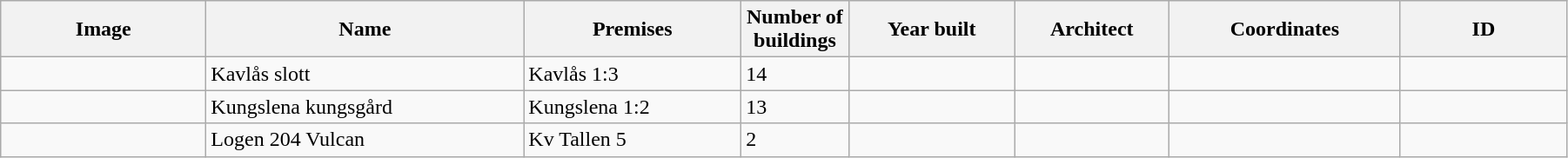<table class="wikitable" width="95%">
<tr>
<th width="150">Image</th>
<th>Name</th>
<th>Premises</th>
<th width="75">Number of<br>buildings</th>
<th width="120">Year built</th>
<th>Architect</th>
<th width="170">Coordinates</th>
<th width="120">ID</th>
</tr>
<tr>
<td></td>
<td>Kavlås slott</td>
<td>Kavlås 1:3</td>
<td>14</td>
<td></td>
<td></td>
<td></td>
<td></td>
</tr>
<tr>
<td></td>
<td>Kungslena kungsgård</td>
<td>Kungslena 1:2</td>
<td>13</td>
<td></td>
<td></td>
<td></td>
<td></td>
</tr>
<tr>
<td></td>
<td>Logen 204 Vulcan</td>
<td>Kv Tallen 5</td>
<td>2</td>
<td></td>
<td></td>
<td></td>
<td></td>
</tr>
</table>
